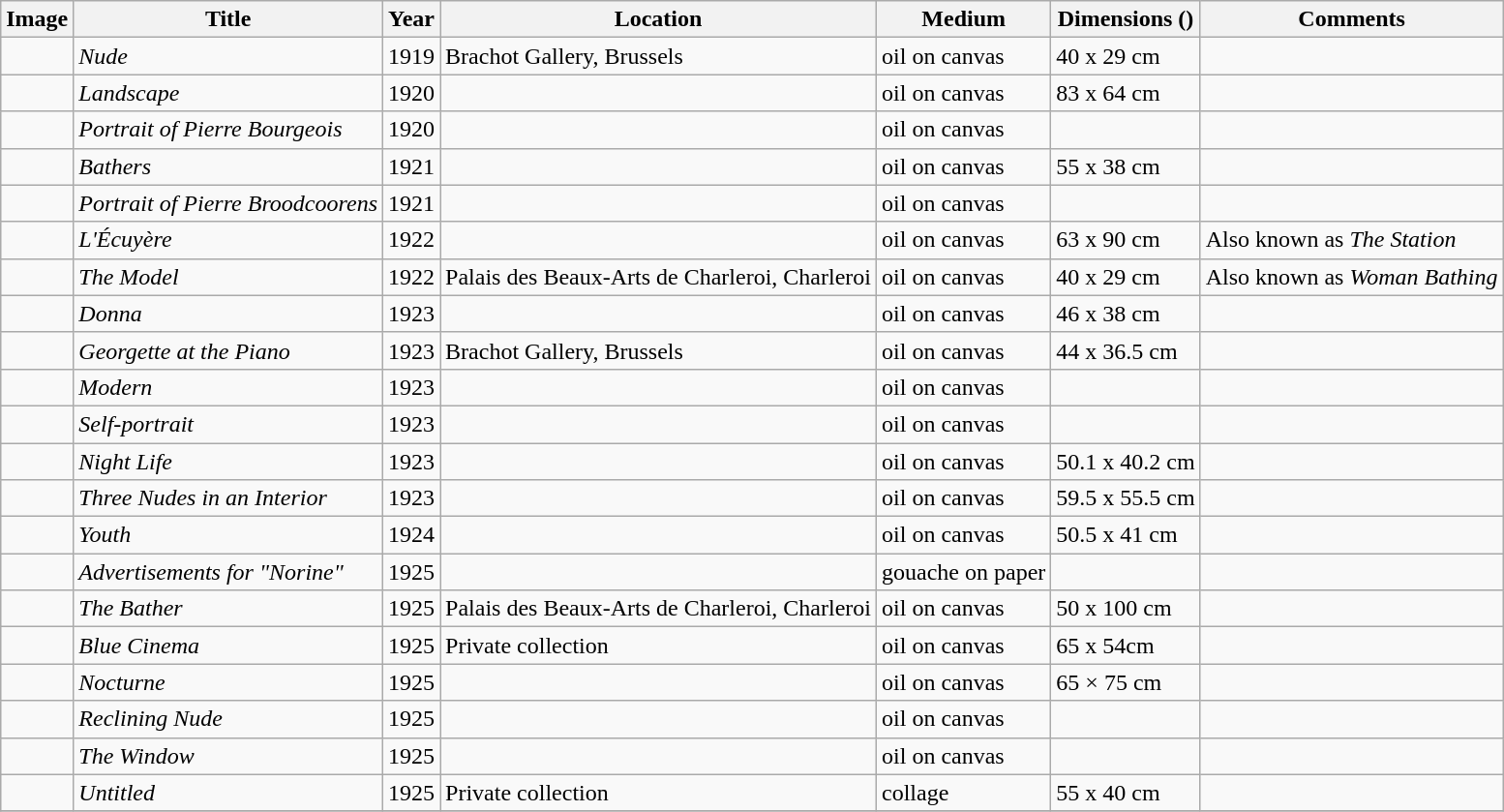<table class="sortable wikitable" style="margin-left:0.5em; text-align:left">
<tr>
<th>Image</th>
<th>Title</th>
<th>Year</th>
<th>Location</th>
<th>Medium</th>
<th>Dimensions ()</th>
<th>Comments</th>
</tr>
<tr>
<td></td>
<td><em>Nude</em></td>
<td>1919</td>
<td>Brachot Gallery, Brussels</td>
<td>oil on canvas</td>
<td>40 x 29 cm</td>
<td></td>
</tr>
<tr>
<td></td>
<td><em>Landscape</em></td>
<td>1920</td>
<td></td>
<td>oil on canvas</td>
<td>83 x 64 cm</td>
<td></td>
</tr>
<tr>
<td></td>
<td><em>Portrait of Pierre Bourgeois</em></td>
<td>1920</td>
<td></td>
<td>oil on canvas</td>
<td></td>
<td></td>
</tr>
<tr>
<td></td>
<td><em>Bathers</em></td>
<td>1921</td>
<td></td>
<td>oil on canvas</td>
<td>55 x 38 cm</td>
<td></td>
</tr>
<tr>
<td></td>
<td><em>Portrait of Pierre Broodcoorens</em></td>
<td>1921</td>
<td></td>
<td>oil on canvas</td>
<td></td>
<td></td>
</tr>
<tr>
<td></td>
<td><em>L'Écuyère</em></td>
<td>1922</td>
<td></td>
<td>oil on canvas</td>
<td>63 x 90 cm</td>
<td>Also known as <em>The Station</em></td>
</tr>
<tr>
<td></td>
<td><em>The Model</em></td>
<td>1922</td>
<td>Palais des Beaux-Arts de Charleroi, Charleroi</td>
<td>oil on canvas</td>
<td>40 x 29 cm</td>
<td>Also known as <em>Woman Bathing</em></td>
</tr>
<tr>
<td></td>
<td><em>Donna</em></td>
<td>1923</td>
<td></td>
<td>oil on canvas</td>
<td>46 x 38 cm</td>
<td></td>
</tr>
<tr>
<td></td>
<td><em>Georgette at the Piano</em></td>
<td>1923</td>
<td>Brachot Gallery, Brussels</td>
<td>oil on canvas</td>
<td>44 x 36.5 cm</td>
<td></td>
</tr>
<tr>
<td></td>
<td><em>Modern</em></td>
<td>1923</td>
<td></td>
<td>oil on canvas</td>
<td></td>
<td></td>
</tr>
<tr>
<td></td>
<td><em>Self-portrait</em></td>
<td>1923</td>
<td></td>
<td>oil on canvas</td>
<td></td>
<td></td>
</tr>
<tr>
<td></td>
<td><em>Night Life</em></td>
<td>1923</td>
<td></td>
<td>oil on canvas</td>
<td>50.1 x 40.2 cm</td>
<td></td>
</tr>
<tr>
<td></td>
<td><em>Three Nudes in an Interior</em></td>
<td>1923</td>
<td></td>
<td>oil on canvas</td>
<td>59.5 x 55.5 cm</td>
<td></td>
</tr>
<tr>
<td></td>
<td><em>Youth</em></td>
<td>1924</td>
<td></td>
<td>oil on canvas</td>
<td>50.5 x 41 cm</td>
<td></td>
</tr>
<tr>
<td></td>
<td><em>Advertisements for "Norine"</em></td>
<td>1925</td>
<td></td>
<td>gouache on paper</td>
<td></td>
<td></td>
</tr>
<tr>
<td></td>
<td><em>The Bather</em></td>
<td>1925</td>
<td>Palais des Beaux-Arts de Charleroi, Charleroi</td>
<td>oil on canvas</td>
<td>50 x 100 cm</td>
<td></td>
</tr>
<tr>
<td></td>
<td><em>Blue Cinema</em></td>
<td>1925</td>
<td>Private collection</td>
<td>oil on canvas</td>
<td>65 x 54cm</td>
<td></td>
</tr>
<tr>
<td></td>
<td><em>Nocturne</em></td>
<td>1925</td>
<td></td>
<td>oil on canvas</td>
<td>65 × 75 cm</td>
<td></td>
</tr>
<tr>
<td></td>
<td><em>Reclining Nude</em></td>
<td>1925</td>
<td></td>
<td>oil on canvas</td>
<td></td>
<td></td>
</tr>
<tr>
<td></td>
<td><em>The Window</em></td>
<td>1925</td>
<td></td>
<td>oil on canvas</td>
<td></td>
<td></td>
</tr>
<tr>
<td></td>
<td><em>Untitled</em></td>
<td>1925</td>
<td>Private collection</td>
<td>collage</td>
<td>55 x 40 cm</td>
<td></td>
</tr>
<tr>
</tr>
</table>
